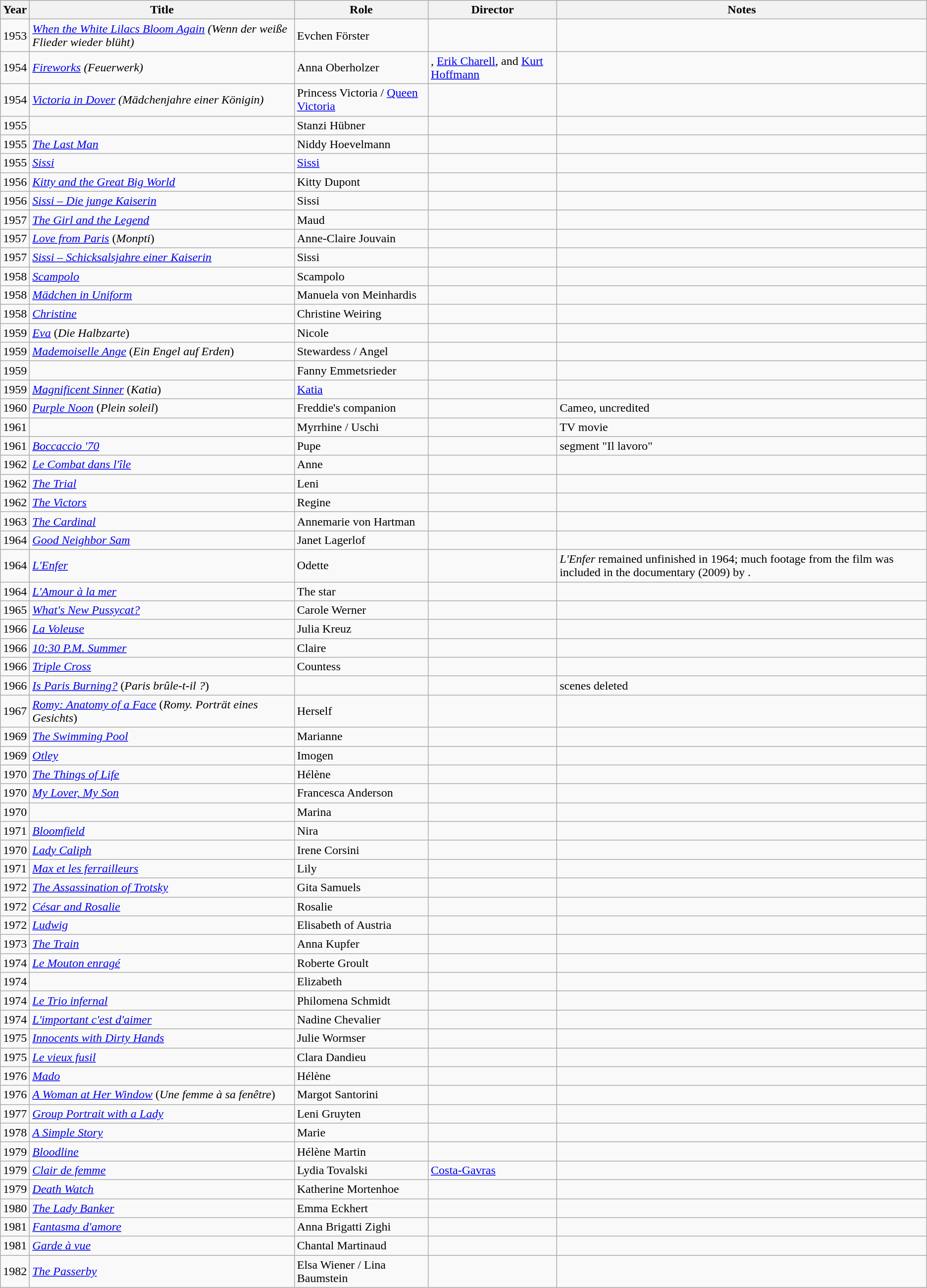<table class="wikitable sortable">
<tr>
<th>Year</th>
<th>Title</th>
<th class="unsortable">Role</th>
<th>Director</th>
<th class="unsortable">Notes</th>
</tr>
<tr>
<td>1953</td>
<td><em><a href='#'>When the White Lilacs Bloom Again</a> (Wenn der weiße Flieder wieder blüht)</em></td>
<td>Evchen Förster</td>
<td></td>
<td></td>
</tr>
<tr>
<td>1954</td>
<td><em><a href='#'>Fireworks</a> (Feuerwerk)</em></td>
<td>Anna Oberholzer</td>
<td>, <a href='#'>Erik Charell</a>, and <a href='#'>Kurt Hoffmann</a></td>
<td></td>
</tr>
<tr>
<td>1954</td>
<td><em><a href='#'>Victoria in Dover</a> (Mädchenjahre einer Königin)</em></td>
<td>Princess Victoria / <a href='#'>Queen Victoria</a></td>
<td></td>
<td></td>
</tr>
<tr>
<td>1955</td>
<td><em></em></td>
<td>Stanzi Hübner</td>
<td></td>
<td></td>
</tr>
<tr>
<td>1955</td>
<td><em><a href='#'>The Last Man</a></em></td>
<td>Niddy Hoevelmann</td>
<td></td>
<td></td>
</tr>
<tr>
<td>1955</td>
<td><em><a href='#'>Sissi</a></em></td>
<td><a href='#'>Sissi</a></td>
<td></td>
<td></td>
</tr>
<tr>
<td>1956</td>
<td><em><a href='#'>Kitty and the Great Big World</a></em></td>
<td>Kitty Dupont</td>
<td></td>
<td></td>
</tr>
<tr>
<td>1956</td>
<td><em><a href='#'>Sissi – Die junge Kaiserin</a></em></td>
<td>Sissi</td>
<td></td>
<td></td>
</tr>
<tr>
<td>1957</td>
<td><em><a href='#'>The Girl and the Legend</a></em></td>
<td>Maud</td>
<td></td>
<td></td>
</tr>
<tr>
<td>1957</td>
<td><em><a href='#'>Love from Paris</a></em> (<em>Monpti</em>)</td>
<td>Anne-Claire Jouvain</td>
<td></td>
<td></td>
</tr>
<tr>
<td>1957</td>
<td><em><a href='#'>Sissi – Schicksalsjahre einer Kaiserin</a></em></td>
<td>Sissi</td>
<td></td>
<td></td>
</tr>
<tr>
<td>1958</td>
<td><em><a href='#'>Scampolo</a></em></td>
<td>Scampolo</td>
<td></td>
<td></td>
</tr>
<tr>
<td>1958</td>
<td><em><a href='#'>Mädchen in Uniform</a></em></td>
<td>Manuela von Meinhardis</td>
<td></td>
<td></td>
</tr>
<tr>
<td>1958</td>
<td><em><a href='#'>Christine</a></em></td>
<td>Christine Weiring</td>
<td></td>
<td></td>
</tr>
<tr>
<td>1959</td>
<td><em><a href='#'>Eva</a></em> (<em>Die Halbzarte</em>)</td>
<td>Nicole</td>
<td></td>
<td></td>
</tr>
<tr>
<td>1959</td>
<td><em><a href='#'>Mademoiselle Ange</a></em> (<em>Ein Engel auf Erden</em>)</td>
<td>Stewardess / Angel</td>
<td></td>
<td></td>
</tr>
<tr>
<td>1959</td>
<td><em></em></td>
<td>Fanny Emmetsrieder</td>
<td></td>
<td></td>
</tr>
<tr>
<td>1959</td>
<td><em><a href='#'>Magnificent Sinner</a></em> (<em>Katia</em>)</td>
<td><a href='#'>Katia</a></td>
<td></td>
<td></td>
</tr>
<tr>
<td>1960</td>
<td><em><a href='#'>Purple Noon</a></em> (<em>Plein soleil</em>)</td>
<td>Freddie's companion</td>
<td></td>
<td>Cameo, uncredited</td>
</tr>
<tr>
<td>1961</td>
<td><em></em></td>
<td>Myrrhine / Uschi</td>
<td></td>
<td>TV movie</td>
</tr>
<tr>
<td>1961</td>
<td><em><a href='#'>Boccaccio '70</a></em></td>
<td>Pupe</td>
<td></td>
<td>segment "Il lavoro"</td>
</tr>
<tr>
<td>1962</td>
<td><em><a href='#'>Le Combat dans l'île</a></em></td>
<td>Anne</td>
<td></td>
<td></td>
</tr>
<tr>
<td>1962</td>
<td><em><a href='#'>The Trial</a></em></td>
<td>Leni</td>
<td></td>
<td></td>
</tr>
<tr>
<td>1962</td>
<td><em><a href='#'>The Victors</a></em></td>
<td>Regine</td>
<td></td>
<td></td>
</tr>
<tr>
<td>1963</td>
<td><em><a href='#'>The Cardinal</a></em></td>
<td>Annemarie von Hartman</td>
<td></td>
<td></td>
</tr>
<tr>
<td>1964</td>
<td><em><a href='#'>Good Neighbor Sam</a></em></td>
<td>Janet Lagerlof</td>
<td></td>
<td></td>
</tr>
<tr>
<td>1964</td>
<td><em><a href='#'>L'Enfer</a></em></td>
<td>Odette</td>
<td></td>
<td><em>L'Enfer</em> remained unfinished in 1964; much footage from the film was included in the documentary <em></em> (2009) by .</td>
</tr>
<tr>
<td>1964</td>
<td><em><a href='#'>L'Amour à la mer</a></em></td>
<td>The star</td>
<td></td>
<td></td>
</tr>
<tr>
<td>1965</td>
<td><em><a href='#'>What's New Pussycat?</a></em></td>
<td>Carole Werner</td>
<td></td>
<td></td>
</tr>
<tr>
<td>1966</td>
<td><em><a href='#'>La Voleuse</a></em></td>
<td>Julia Kreuz</td>
<td></td>
<td></td>
</tr>
<tr>
<td>1966</td>
<td><em><a href='#'>10:30 P.M. Summer</a></em></td>
<td>Claire</td>
<td></td>
<td></td>
</tr>
<tr>
<td>1966</td>
<td><em><a href='#'>Triple Cross</a></em></td>
<td>Countess</td>
<td></td>
<td></td>
</tr>
<tr>
<td>1966</td>
<td><em><a href='#'>Is Paris Burning?</a></em> (<em>Paris brûle-t-il ?</em>)</td>
<td></td>
<td></td>
<td>scenes deleted</td>
</tr>
<tr>
<td>1967</td>
<td><em><a href='#'>Romy: Anatomy of a Face</a></em> (<em>Romy. Porträt eines Gesichts</em>)</td>
<td>Herself</td>
<td></td>
<td></td>
</tr>
<tr>
<td>1969</td>
<td><em><a href='#'>The Swimming Pool</a></em></td>
<td>Marianne</td>
<td></td>
<td></td>
</tr>
<tr>
<td>1969</td>
<td><em><a href='#'>Otley</a></em></td>
<td>Imogen</td>
<td></td>
<td></td>
</tr>
<tr>
<td>1970</td>
<td><em><a href='#'>The Things of Life</a></em></td>
<td>Hélène</td>
<td></td>
<td></td>
</tr>
<tr>
<td>1970</td>
<td><em><a href='#'>My Lover, My Son</a></em></td>
<td>Francesca Anderson</td>
<td></td>
<td></td>
</tr>
<tr>
<td>1970</td>
<td><em></em></td>
<td>Marina</td>
<td></td>
<td></td>
</tr>
<tr>
<td>1971</td>
<td><em><a href='#'>Bloomfield</a></em></td>
<td>Nira</td>
<td></td>
<td></td>
</tr>
<tr>
<td>1970</td>
<td><em><a href='#'>Lady Caliph</a></em></td>
<td>Irene Corsini</td>
<td></td>
<td></td>
</tr>
<tr>
<td>1971</td>
<td><em><a href='#'>Max et les ferrailleurs</a></em></td>
<td>Lily</td>
<td></td>
<td></td>
</tr>
<tr>
<td>1972</td>
<td><em><a href='#'>The Assassination of Trotsky</a></em></td>
<td>Gita Samuels</td>
<td></td>
<td></td>
</tr>
<tr>
<td>1972</td>
<td><em><a href='#'>César and Rosalie</a></em></td>
<td>Rosalie</td>
<td></td>
<td></td>
</tr>
<tr>
<td>1972</td>
<td><em><a href='#'>Ludwig</a></em></td>
<td>Elisabeth of Austria</td>
<td></td>
<td></td>
</tr>
<tr>
<td>1973</td>
<td><em><a href='#'>The Train</a></em></td>
<td>Anna Kupfer</td>
<td></td>
<td></td>
</tr>
<tr>
<td>1974</td>
<td><em><a href='#'>Le Mouton enragé</a></em></td>
<td>Roberte Groult</td>
<td></td>
<td></td>
</tr>
<tr>
<td>1974</td>
<td><em></em></td>
<td>Elizabeth</td>
<td></td>
<td></td>
</tr>
<tr>
<td>1974</td>
<td><em><a href='#'>Le Trio infernal</a></em></td>
<td>Philomena Schmidt</td>
<td></td>
<td></td>
</tr>
<tr>
<td>1974</td>
<td><em><a href='#'>L'important c'est d'aimer</a></em></td>
<td>Nadine Chevalier</td>
<td></td>
<td></td>
</tr>
<tr>
<td>1975</td>
<td><em><a href='#'>Innocents with Dirty Hands</a></em></td>
<td>Julie Wormser</td>
<td></td>
<td></td>
</tr>
<tr>
<td>1975</td>
<td><em><a href='#'>Le vieux fusil</a></em></td>
<td>Clara Dandieu</td>
<td></td>
<td></td>
</tr>
<tr>
<td>1976</td>
<td><em><a href='#'>Mado</a></em></td>
<td>Hélène</td>
<td></td>
<td></td>
</tr>
<tr>
<td>1976</td>
<td><em><a href='#'>A Woman at Her Window</a></em> (<em>Une femme à sa fenêtre</em>)</td>
<td>Margot Santorini</td>
<td></td>
<td></td>
</tr>
<tr>
<td>1977</td>
<td><em><a href='#'>Group Portrait with a Lady</a></em></td>
<td>Leni Gruyten</td>
<td></td>
<td></td>
</tr>
<tr>
<td>1978</td>
<td><em><a href='#'>A Simple Story</a></em></td>
<td>Marie</td>
<td></td>
<td></td>
</tr>
<tr>
<td>1979</td>
<td><em><a href='#'>Bloodline</a></em></td>
<td>Hélène Martin</td>
<td></td>
<td></td>
</tr>
<tr>
<td>1979</td>
<td><em><a href='#'>Clair de femme</a></em></td>
<td>Lydia Tovalski</td>
<td><a href='#'>Costa-Gavras</a></td>
<td></td>
</tr>
<tr>
<td>1979</td>
<td><em><a href='#'>Death Watch</a></em></td>
<td>Katherine Mortenhoe</td>
<td></td>
<td></td>
</tr>
<tr>
<td>1980</td>
<td><em><a href='#'>The Lady Banker</a></em></td>
<td>Emma Eckhert</td>
<td></td>
<td></td>
</tr>
<tr>
<td>1981</td>
<td><em><a href='#'>Fantasma d'amore</a></em></td>
<td>Anna Brigatti Zighi</td>
<td></td>
<td></td>
</tr>
<tr>
<td>1981</td>
<td><em><a href='#'>Garde à vue</a></em></td>
<td>Chantal Martinaud</td>
<td></td>
<td></td>
</tr>
<tr>
<td>1982</td>
<td><em><a href='#'>The Passerby</a></em></td>
<td>Elsa Wiener / Lina Baumstein</td>
<td></td>
<td></td>
</tr>
</table>
